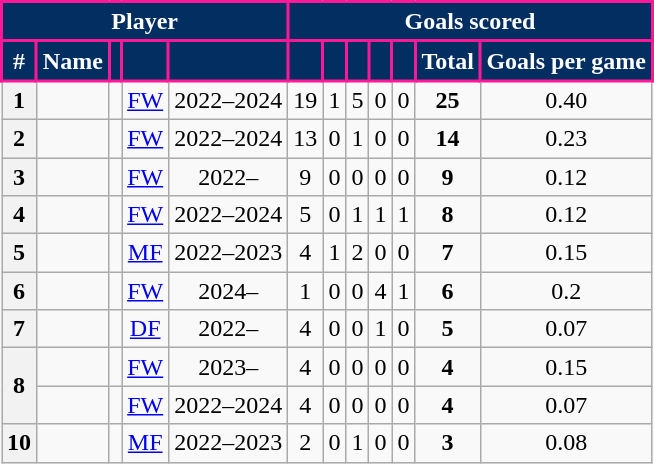<table class="wikitable sortable" style="text-align:center;">
<tr>
<th colspan="5" style="background:#032E62; color:white; border:2px solid #FC1896;" scope="colgroup">Player</th>
<th colspan="7" style="background:#032E62; color:white; border:2px solid #FC1896;" scope="colgroup">Goals scored</th>
</tr>
<tr>
<th style="background:#032E62; color:white; border:2px solid #FC1896;" scope="col">#</th>
<th style="background:#032E62; color:white; border:2px solid #FC1896;" scope="col">Name</th>
<th style="background:#032E62; color:white; border:2px solid #FC1896;" scope="col"></th>
<th style="background:#032E62; color:white; border:2px solid #FC1896;" scope="col"></th>
<th style="background:#032E62; color:white; border:2px solid #FC1896;" scope="col"></th>
<th style="background:#032E62; color:white; border:2px solid #FC1896;" scope="col"></th>
<th style="background:#032E62; color:white; border:2px solid #FC1896;" scope="col"></th>
<th style="background:#032E62; color:white; border:2px solid #FC1896;" scope="col"></th>
<th style="background:#032E62; color:white; border:2px solid #FC1896;" scope="col"></th>
<th style="background:#032E62; color:white; border:2px solid #FC1896;" scope="col"></th>
<th style="background:#032E62; color:white; border:2px solid #FC1896;" scope="col">Total</th>
<th style="background:#032E62; color:white; border:2px solid #FC1896;" scope="col">Goals per game</th>
</tr>
<tr>
<th scope="row">1</th>
<td align="left"></td>
<td></td>
<td><a href='#'>FW</a></td>
<td>2022–2024</td>
<td>19</td>
<td>1</td>
<td>5</td>
<td>0</td>
<td>0</td>
<td><strong>25</strong></td>
<td>0.40</td>
</tr>
<tr>
<th scope="row">2</th>
<td align="left"></td>
<td></td>
<td><a href='#'>FW</a></td>
<td>2022–2024</td>
<td>13</td>
<td>0</td>
<td>1</td>
<td>0</td>
<td>0</td>
<td><strong>14</strong></td>
<td>0.23</td>
</tr>
<tr>
<th scope="row">3</th>
<td align="left"><strong></strong></td>
<td></td>
<td><a href='#'>FW</a></td>
<td>2022–</td>
<td>9</td>
<td>0</td>
<td>0</td>
<td>0</td>
<td>0</td>
<td><strong>9</strong></td>
<td>0.12</td>
</tr>
<tr>
<th scope="row">4</th>
<td align="left"></td>
<td></td>
<td><a href='#'>FW</a></td>
<td>2022–2024</td>
<td>5</td>
<td>0</td>
<td>1</td>
<td>1</td>
<td>1</td>
<td><strong>8</strong></td>
<td>0.12</td>
</tr>
<tr>
<th scope="row">5</th>
<td align="left"></td>
<td></td>
<td><a href='#'>MF</a></td>
<td>2022–2023</td>
<td>4</td>
<td>1</td>
<td>2</td>
<td>0</td>
<td>0</td>
<td><strong>7</strong></td>
<td>0.15</td>
</tr>
<tr>
<th scope="row">6</th>
<td align="left"><strong></strong></td>
<td></td>
<td><a href='#'>FW</a></td>
<td>2024–</td>
<td>1</td>
<td>0</td>
<td>0</td>
<td>4</td>
<td>1</td>
<td><strong>6</strong></td>
<td>0.2</td>
</tr>
<tr>
<th scope="row">7</th>
<td align="left"><strong></strong></td>
<td></td>
<td><a href='#'>DF</a></td>
<td>2022–</td>
<td>4</td>
<td>0</td>
<td>0</td>
<td>1</td>
<td>0</td>
<td><strong>5</strong></td>
<td>0.07</td>
</tr>
<tr>
<th rowspan="2">8</th>
<td align="left"><strong></strong></td>
<td></td>
<td><a href='#'>FW</a></td>
<td>2023–</td>
<td>4</td>
<td>0</td>
<td>0</td>
<td>0</td>
<td>0</td>
<td><strong>4</strong></td>
<td>0.15</td>
</tr>
<tr>
<td align="left"></td>
<td></td>
<td><a href='#'>FW</a></td>
<td>2022–2024</td>
<td>4</td>
<td>0</td>
<td>0</td>
<td>0</td>
<td>0</td>
<td><strong>4</strong></td>
<td>0.07</td>
</tr>
<tr>
<th scope="row">10</th>
<td align="left"></td>
<td></td>
<td><a href='#'>MF</a></td>
<td>2022–2023</td>
<td>2</td>
<td>0</td>
<td>1</td>
<td>0</td>
<td>0</td>
<td><strong>3</strong></td>
<td>0.08</td>
</tr>
</table>
